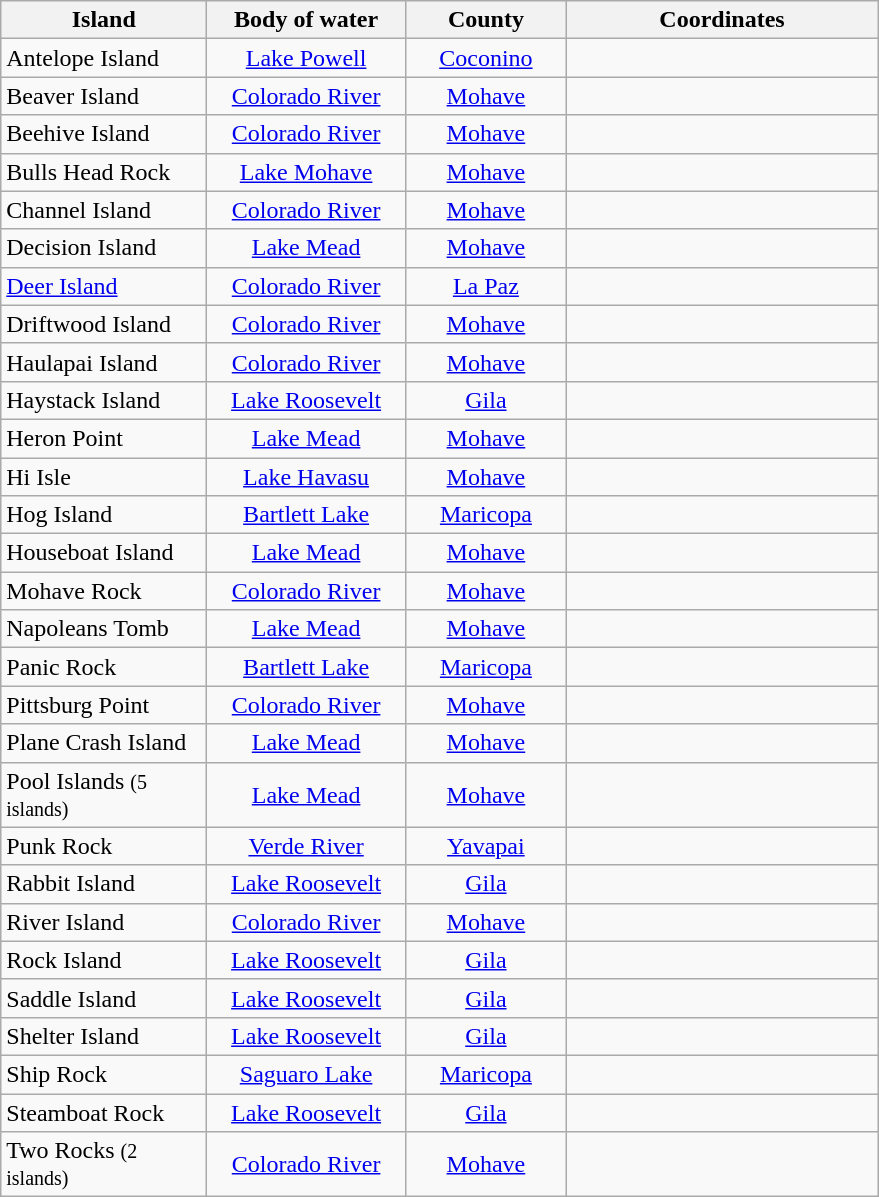<table class="wikitable sortable" style="text-align:center">
<tr>
<th width="130pt">Island</th>
<th width="125pt">Body of water</th>
<th width="100pt">County</th>
<th width="200pt">Coordinates</th>
</tr>
<tr>
<td align="left">Antelope Island</td>
<td><a href='#'>Lake Powell</a></td>
<td><a href='#'>Coconino</a></td>
<td></td>
</tr>
<tr>
<td align="left">Beaver Island</td>
<td><a href='#'>Colorado River</a></td>
<td><a href='#'>Mohave</a></td>
<td></td>
</tr>
<tr>
<td align="left">Beehive Island</td>
<td><a href='#'>Colorado River</a></td>
<td><a href='#'>Mohave</a></td>
<td></td>
</tr>
<tr>
<td align="left">Bulls Head Rock</td>
<td><a href='#'>Lake Mohave</a></td>
<td><a href='#'>Mohave</a></td>
<td></td>
</tr>
<tr>
<td align="left">Channel Island</td>
<td><a href='#'>Colorado River</a></td>
<td><a href='#'>Mohave</a></td>
<td></td>
</tr>
<tr>
<td align="left">Decision Island</td>
<td><a href='#'>Lake Mead</a></td>
<td><a href='#'>Mohave</a></td>
<td></td>
</tr>
<tr>
<td align="left"><a href='#'>Deer Island</a></td>
<td><a href='#'>Colorado River</a></td>
<td><a href='#'>La Paz</a></td>
<td></td>
</tr>
<tr>
<td align="left">Driftwood Island</td>
<td><a href='#'>Colorado River</a></td>
<td><a href='#'>Mohave</a></td>
<td></td>
</tr>
<tr>
<td align="left">Haulapai Island</td>
<td><a href='#'>Colorado River</a></td>
<td><a href='#'>Mohave</a></td>
<td></td>
</tr>
<tr>
<td align="left">Haystack Island</td>
<td><a href='#'>Lake Roosevelt</a></td>
<td><a href='#'>Gila</a></td>
<td></td>
</tr>
<tr>
<td align="left">Heron Point</td>
<td><a href='#'>Lake Mead</a></td>
<td><a href='#'>Mohave</a></td>
<td></td>
</tr>
<tr>
<td align="left">Hi Isle</td>
<td><a href='#'>Lake Havasu</a></td>
<td><a href='#'>Mohave</a></td>
<td></td>
</tr>
<tr>
<td align="left">Hog Island</td>
<td><a href='#'>Bartlett Lake</a></td>
<td><a href='#'>Maricopa</a></td>
<td></td>
</tr>
<tr>
<td align="left">Houseboat Island</td>
<td><a href='#'>Lake Mead</a></td>
<td><a href='#'>Mohave</a></td>
<td></td>
</tr>
<tr>
<td align="left">Mohave Rock</td>
<td><a href='#'>Colorado River</a></td>
<td><a href='#'>Mohave</a></td>
<td></td>
</tr>
<tr>
<td align="left">Napoleans Tomb</td>
<td><a href='#'>Lake Mead</a></td>
<td><a href='#'>Mohave</a></td>
<td></td>
</tr>
<tr>
<td align="left">Panic Rock</td>
<td><a href='#'>Bartlett Lake</a></td>
<td><a href='#'>Maricopa</a></td>
<td></td>
</tr>
<tr>
<td align="left">Pittsburg Point</td>
<td><a href='#'>Colorado River</a></td>
<td><a href='#'>Mohave</a></td>
<td></td>
</tr>
<tr>
<td align="left">Plane Crash Island</td>
<td><a href='#'>Lake Mead</a></td>
<td><a href='#'>Mohave</a></td>
<td></td>
</tr>
<tr>
<td align="left">Pool Islands <small>(5 islands)</small></td>
<td><a href='#'>Lake Mead</a></td>
<td><a href='#'>Mohave</a></td>
<td></td>
</tr>
<tr>
<td align="left">Punk Rock</td>
<td><a href='#'>Verde River</a></td>
<td><a href='#'>Yavapai</a></td>
<td></td>
</tr>
<tr>
<td align="left">Rabbit Island</td>
<td><a href='#'>Lake Roosevelt</a></td>
<td><a href='#'>Gila</a></td>
<td></td>
</tr>
<tr>
<td align="left">River Island</td>
<td><a href='#'>Colorado River</a></td>
<td><a href='#'>Mohave</a></td>
<td></td>
</tr>
<tr>
<td align="left">Rock Island</td>
<td><a href='#'>Lake Roosevelt</a></td>
<td><a href='#'>Gila</a></td>
<td></td>
</tr>
<tr>
<td align="left">Saddle Island</td>
<td><a href='#'>Lake Roosevelt</a></td>
<td><a href='#'>Gila</a></td>
<td></td>
</tr>
<tr>
<td align="left">Shelter Island</td>
<td><a href='#'>Lake Roosevelt</a></td>
<td><a href='#'>Gila</a></td>
<td></td>
</tr>
<tr>
<td align="left">Ship Rock</td>
<td><a href='#'>Saguaro Lake</a></td>
<td><a href='#'>Maricopa</a></td>
<td></td>
</tr>
<tr>
<td align="left">Steamboat Rock</td>
<td><a href='#'>Lake Roosevelt</a></td>
<td><a href='#'>Gila</a></td>
<td></td>
</tr>
<tr>
<td align="left">Two Rocks <small>(2 islands)</small></td>
<td><a href='#'>Colorado River</a></td>
<td><a href='#'>Mohave</a></td>
<td></td>
</tr>
</table>
